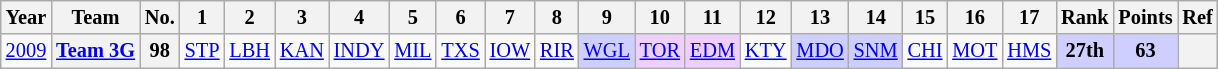<table class="wikitable" style="text-align:center; font-size:85%">
<tr>
<th>Year</th>
<th>Team</th>
<th>No.</th>
<th>1</th>
<th>2</th>
<th>3</th>
<th>4</th>
<th>5</th>
<th>6</th>
<th>7</th>
<th>8</th>
<th>9</th>
<th>10</th>
<th>11</th>
<th>12</th>
<th>13</th>
<th>14</th>
<th>15</th>
<th>16</th>
<th>17</th>
<th>Rank</th>
<th>Points</th>
<th>Ref</th>
</tr>
<tr>
<td><a href='#'>2009</a></td>
<th nowrap><a href='#'>Team 3G</a></th>
<th>98</th>
<td><a href='#'>STP</a></td>
<td><a href='#'>LBH</a></td>
<td><a href='#'>KAN</a></td>
<td><a href='#'>INDY</a></td>
<td><a href='#'>MIL</a></td>
<td><a href='#'>TXS</a></td>
<td><a href='#'>IOW</a></td>
<td><a href='#'>RIR</a></td>
<td style="background:#CFCFFF;"><a href='#'>WGL</a><br></td>
<td style="background:#EFCFFF;"><a href='#'>TOR</a><br></td>
<td style="background:#EFCFFF;"><a href='#'>EDM</a><br></td>
<td><a href='#'>KTY</a></td>
<td style="background:#CFCFFF;"><a href='#'>MDO</a><br></td>
<td style="background:#CFCFFF;"><a href='#'>SNM</a><br></td>
<td><a href='#'>CHI</a></td>
<td><a href='#'>MOT</a></td>
<td><a href='#'>HMS</a></td>
<th style="background:#CFCFFF;"><strong>27th</strong></th>
<th style="background:#CFCFFF;"><strong>63</strong></th>
<th></th>
</tr>
</table>
